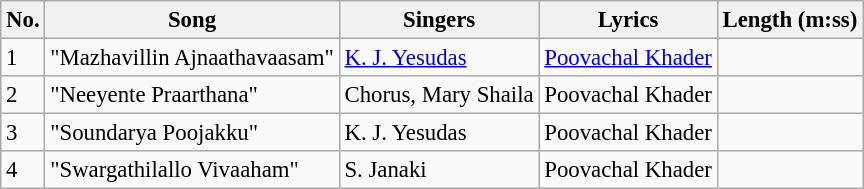<table class="wikitable" style="font-size:95%;">
<tr>
<th>No.</th>
<th>Song</th>
<th>Singers</th>
<th>Lyrics</th>
<th>Length (m:ss)</th>
</tr>
<tr>
<td>1</td>
<td>"Mazhavillin Ajnaathavaasam"</td>
<td><a href='#'>K. J. Yesudas</a></td>
<td><a href='#'>Poovachal Khader</a></td>
<td></td>
</tr>
<tr>
<td>2</td>
<td>"Neeyente Praarthana"</td>
<td>Chorus, Mary Shaila</td>
<td>Poovachal Khader</td>
<td></td>
</tr>
<tr>
<td>3</td>
<td>"Soundarya Poojakku"</td>
<td>K. J. Yesudas</td>
<td>Poovachal Khader</td>
<td></td>
</tr>
<tr>
<td>4</td>
<td>"Swargathilallo Vivaaham"</td>
<td>S. Janaki</td>
<td>Poovachal Khader</td>
<td></td>
</tr>
</table>
